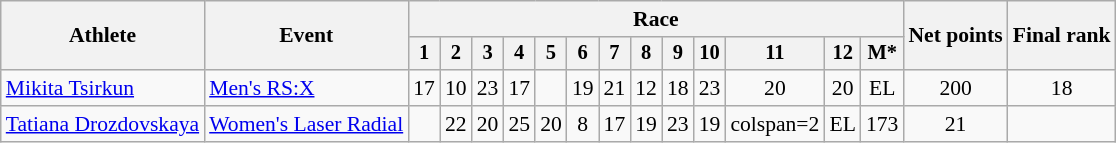<table class="wikitable" style="font-size:90%">
<tr>
<th rowspan="2">Athlete</th>
<th rowspan="2">Event</th>
<th colspan=13>Race</th>
<th rowspan=2>Net points</th>
<th rowspan=2>Final rank</th>
</tr>
<tr style="font-size:95%">
<th>1</th>
<th>2</th>
<th>3</th>
<th>4</th>
<th>5</th>
<th>6</th>
<th>7</th>
<th>8</th>
<th>9</th>
<th>10</th>
<th>11</th>
<th>12</th>
<th>M*</th>
</tr>
<tr align=center>
<td align=left><a href='#'>Mikita Tsirkun</a></td>
<td align=left><a href='#'>Men's RS:X</a></td>
<td>17</td>
<td>10</td>
<td>23</td>
<td>17</td>
<td></td>
<td>19</td>
<td>21</td>
<td>12</td>
<td>18</td>
<td>23</td>
<td>20</td>
<td>20</td>
<td>EL</td>
<td>200</td>
<td>18</td>
</tr>
<tr align=center>
<td align=left><a href='#'>Tatiana Drozdovskaya</a></td>
<td align=left><a href='#'>Women's Laser Radial</a></td>
<td></td>
<td>22</td>
<td>20</td>
<td>25</td>
<td>20</td>
<td>8</td>
<td>17</td>
<td>19</td>
<td>23</td>
<td>19</td>
<td>colspan=2 </td>
<td>EL</td>
<td>173</td>
<td>21</td>
</tr>
</table>
